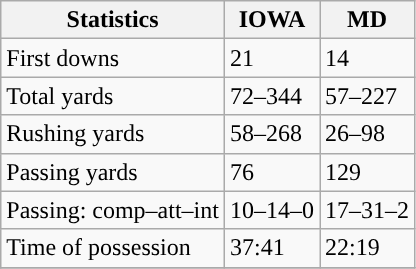<table class="wikitable" style="float: left;">
<tr>
<th>Statistics</th>
<th>IOWA</th>
<th>MD</th>
</tr>
<tr>
<td>First downs</td>
<td>21</td>
<td>14</td>
</tr>
<tr>
<td>Total yards</td>
<td>72–344</td>
<td>57–227</td>
</tr>
<tr>
<td>Rushing yards</td>
<td>58–268</td>
<td>26–98</td>
</tr>
<tr>
<td>Passing yards</td>
<td>76</td>
<td>129</td>
</tr>
<tr>
<td>Passing: comp–att–int</td>
<td>10–14–0</td>
<td>17–31–2</td>
</tr>
<tr>
<td>Time of possession</td>
<td>37:41</td>
<td>22:19</td>
</tr>
<tr>
</tr>
</table>
